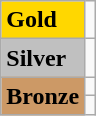<table class="wikitable">
<tr>
<td bgcolor="#ffd700"><strong>Gold</strong></td>
<td></td>
</tr>
<tr>
<td bgcolor="#c0c0c0"><strong>Silver</strong></td>
<td></td>
</tr>
<tr>
<td rowspan="2" bgcolor="#cc9966"><strong>Bronze</strong></td>
<td></td>
</tr>
<tr>
<td></td>
</tr>
</table>
